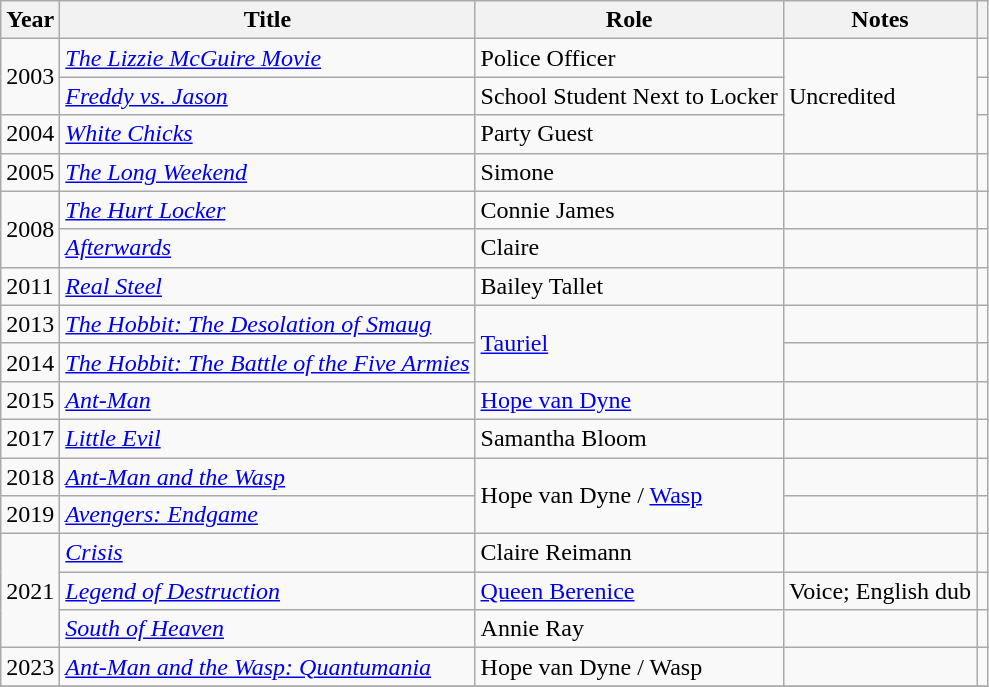<table class="wikitable sortable">
<tr>
<th>Year</th>
<th>Title</th>
<th>Role</th>
<th class="unsortable">Notes</th>
<th scope="col" class="unsortable"></th>
</tr>
<tr>
<td rowspan=2>2003</td>
<td data-sort-value="Lizzie McGuire Movie, The"><em><a href='#'>The Lizzie McGuire Movie</a></em></td>
<td>Police Officer</td>
<td rowspan=3>Uncredited</td>
<td align="center"></td>
</tr>
<tr>
<td><em><a href='#'>Freddy vs. Jason</a></em></td>
<td>School Student Next to Locker</td>
<td align="center"></td>
</tr>
<tr>
<td>2004</td>
<td><em><a href='#'>White Chicks</a></em></td>
<td>Party Guest</td>
<td align="center"></td>
</tr>
<tr>
<td>2005</td>
<td data-sort-value="Long Weekend, The"><em><a href='#'>The Long Weekend</a></em></td>
<td>Simone</td>
<td></td>
<td align="center"></td>
</tr>
<tr>
<td rowspan=2>2008</td>
<td data-sort-value="Hurt Locker, The"><em><a href='#'>The Hurt Locker</a></em></td>
<td>Connie James</td>
<td></td>
<td align="center"></td>
</tr>
<tr>
<td><em><a href='#'>Afterwards</a></em></td>
<td>Claire</td>
<td></td>
<td align="center"></td>
</tr>
<tr>
<td>2011</td>
<td><em><a href='#'>Real Steel</a></em></td>
<td>Bailey Tallet</td>
<td></td>
<td align="center"></td>
</tr>
<tr>
<td>2013</td>
<td data-sort-value="Hobbit: The Desolation of Smaug, The"><em><a href='#'>The Hobbit: The Desolation of Smaug</a></em></td>
<td rowspan=2><a href='#'>Tauriel</a></td>
<td></td>
<td align="center"></td>
</tr>
<tr>
<td>2014</td>
<td data-sort-value="Hobbit: The Battle of the Five Armies, The"><em><a href='#'>The Hobbit: The Battle of the Five Armies</a></em></td>
<td></td>
<td align="center"></td>
</tr>
<tr>
<td>2015</td>
<td><em><a href='#'>Ant-Man</a></em></td>
<td><a href='#'>Hope van Dyne</a></td>
<td></td>
<td align="center"></td>
</tr>
<tr>
<td>2017</td>
<td><em><a href='#'>Little Evil</a></em></td>
<td>Samantha Bloom</td>
<td></td>
<td align="center"></td>
</tr>
<tr>
<td>2018</td>
<td><em><a href='#'>Ant-Man and the Wasp</a></em></td>
<td rowspan=2>Hope van Dyne / <a href='#'>Wasp</a></td>
<td></td>
<td align="center"></td>
</tr>
<tr>
<td>2019</td>
<td><em><a href='#'>Avengers: Endgame</a></em></td>
<td></td>
<td align="center"></td>
</tr>
<tr>
<td rowspan=3>2021</td>
<td><em><a href='#'>Crisis</a></em></td>
<td>Claire Reimann</td>
<td></td>
<td align="center"></td>
</tr>
<tr>
<td><em><a href='#'>Legend of Destruction</a></em></td>
<td><a href='#'>Queen Berenice</a></td>
<td>Voice; English dub</td>
<td align="center"></td>
</tr>
<tr>
<td><em><a href='#'>South of Heaven</a></em></td>
<td>Annie Ray</td>
<td></td>
<td align="center"></td>
</tr>
<tr>
<td>2023</td>
<td><em><a href='#'>Ant-Man and the Wasp: Quantumania</a></em></td>
<td>Hope van Dyne / Wasp</td>
<td></td>
<td align="center"></td>
</tr>
<tr>
</tr>
</table>
